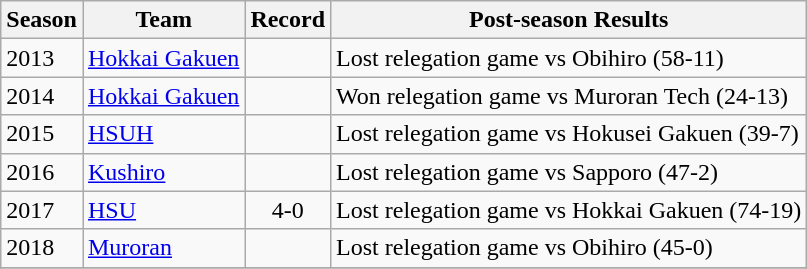<table class="wikitable">
<tr>
<th>Season</th>
<th>Team</th>
<th>Record</th>
<th>Post-season Results</th>
</tr>
<tr>
<td>2013</td>
<td><a href='#'>Hokkai Gakuen</a></td>
<td align="center"></td>
<td>Lost relegation game vs Obihiro (58-11)</td>
</tr>
<tr>
<td>2014</td>
<td><a href='#'>Hokkai Gakuen</a></td>
<td align="center"></td>
<td>Won relegation game vs Muroran Tech (24-13)</td>
</tr>
<tr>
<td>2015</td>
<td><a href='#'>HSUH</a></td>
<td align="center"></td>
<td>Lost relegation game vs Hokusei Gakuen (39-7)</td>
</tr>
<tr>
<td>2016</td>
<td><a href='#'>Kushiro</a></td>
<td align="center"></td>
<td>Lost relegation game vs Sapporo (47-2)</td>
</tr>
<tr>
<td>2017</td>
<td><a href='#'>HSU</a></td>
<td align="center">4-0</td>
<td>Lost relegation game vs Hokkai Gakuen (74-19)</td>
</tr>
<tr>
<td>2018</td>
<td><a href='#'>Muroran</a></td>
<td align="center"></td>
<td>Lost relegation game vs Obihiro (45-0)</td>
</tr>
<tr>
</tr>
</table>
